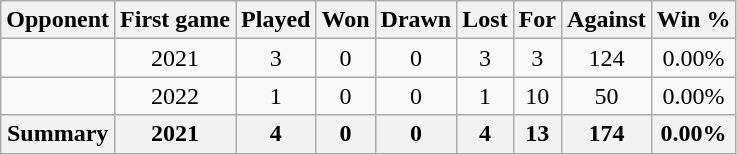<table class="wikitable sortable" style="text-align:center;">
<tr>
<th>Opponent</th>
<th>First game</th>
<th>Played</th>
<th>Won</th>
<th>Drawn</th>
<th>Lost</th>
<th>For</th>
<th>Against</th>
<th>Win %</th>
</tr>
<tr>
<td style="text-align: left;"></td>
<td>2021</td>
<td>3</td>
<td>0</td>
<td>0</td>
<td>3</td>
<td>3</td>
<td>124</td>
<td>0.00%</td>
</tr>
<tr>
<td style="text-align: left;"></td>
<td>2022</td>
<td>1</td>
<td>0</td>
<td>0</td>
<td>1</td>
<td>10</td>
<td>50</td>
<td>0.00%</td>
</tr>
<tr>
<th>Summary</th>
<th>2021</th>
<th>4</th>
<th>0</th>
<th>0</th>
<th>4</th>
<th>13</th>
<th>174</th>
<th>0.00%</th>
</tr>
</table>
